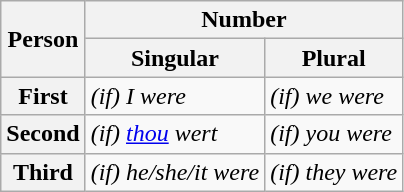<table class="wikitable">
<tr>
<th rowspan="2">Person</th>
<th colspan="2">Number</th>
</tr>
<tr>
<th>Singular</th>
<th>Plural</th>
</tr>
<tr>
<th>First</th>
<td><em>(if) I were</em></td>
<td><em>(if) we were</em></td>
</tr>
<tr>
<th>Second</th>
<td><em>(if)  <a href='#'>thou</a> wert</em></td>
<td><em>(if) you were</em></td>
</tr>
<tr>
<th>Third</th>
<td><em>(if) he/she/it were</em></td>
<td><em>(if) they were</em></td>
</tr>
</table>
